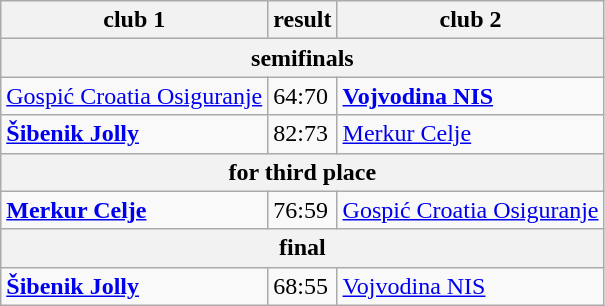<table class="wikitable">
<tr>
<th>club 1</th>
<th>result</th>
<th>club 2</th>
</tr>
<tr>
<th colspan="3">semifinals</th>
</tr>
<tr>
<td> <a href='#'>Gospić Croatia Osiguranje</a></td>
<td>64:70</td>
<td> <strong><a href='#'>Vojvodina NIS</a></strong></td>
</tr>
<tr>
<td> <strong><a href='#'>Šibenik Jolly</a></strong></td>
<td>82:73</td>
<td> <a href='#'>Merkur Celje</a></td>
</tr>
<tr>
<th colspan="3">for third place</th>
</tr>
<tr>
<td> <strong><a href='#'>Merkur Celje</a></strong></td>
<td>76:59</td>
<td> <a href='#'>Gospić Croatia Osiguranje</a></td>
</tr>
<tr>
<th colspan="3">final</th>
</tr>
<tr>
<td> <strong><a href='#'>Šibenik Jolly</a></strong></td>
<td>68:55</td>
<td> <a href='#'>Vojvodina NIS</a></td>
</tr>
</table>
